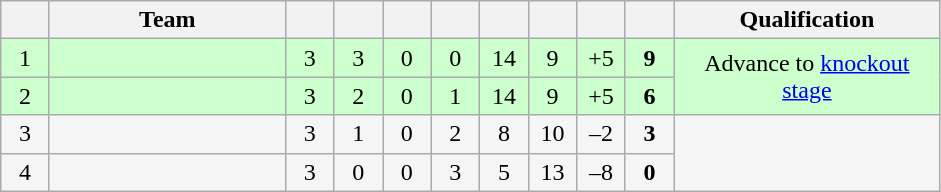<table class="wikitable" style="text-align: center;">
<tr>
<th width="25"></th>
<th width="150">Team</th>
<th width="25"></th>
<th width="25"></th>
<th width="25"></th>
<th width="25"></th>
<th width="25"></th>
<th width="25"></th>
<th width="25"></th>
<th width="25"></th>
<th width="170">Qualification</th>
</tr>
<tr align=center style="background:#ccffcc;">
<td>1</td>
<td style="text-align:left;"></td>
<td>3</td>
<td>3</td>
<td>0</td>
<td>0</td>
<td>14</td>
<td>9</td>
<td>+5</td>
<td><strong>9</strong></td>
<td rowspan="2">Advance to <a href='#'>knockout stage</a></td>
</tr>
<tr align=center style="background:#ccffcc;">
<td>2</td>
<td style="text-align:left;"></td>
<td>3</td>
<td>2</td>
<td>0</td>
<td>1</td>
<td>14</td>
<td>9</td>
<td>+5</td>
<td><strong>6</strong></td>
</tr>
<tr align=center style="background:#f5f5f5;">
<td>3</td>
<td style="text-align:left;"></td>
<td>3</td>
<td>1</td>
<td>0</td>
<td>2</td>
<td>8</td>
<td>10</td>
<td>–2</td>
<td><strong>3</strong></td>
<td rowspan="2"></td>
</tr>
<tr align=center style="background:#f5f5f5;">
<td>4</td>
<td style="text-align:left;"></td>
<td>3</td>
<td>0</td>
<td>0</td>
<td>3</td>
<td>5</td>
<td>13</td>
<td>–8</td>
<td><strong>0</strong></td>
</tr>
</table>
